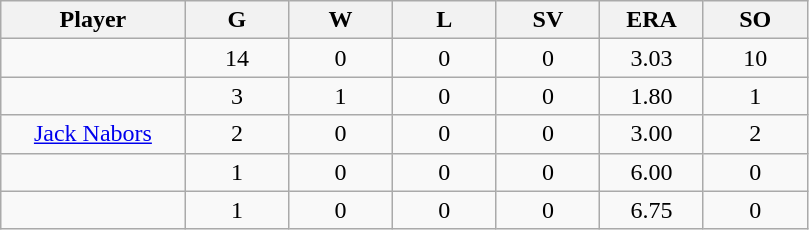<table class="wikitable sortable">
<tr>
<th bgcolor="#DDDDFF" width="16%">Player</th>
<th bgcolor="#DDDDFF" width="9%">G</th>
<th bgcolor="#DDDDFF" width="9%">W</th>
<th bgcolor="#DDDDFF" width="9%">L</th>
<th bgcolor="#DDDDFF" width="9%">SV</th>
<th bgcolor="#DDDDFF" width="9%">ERA</th>
<th bgcolor="#DDDDFF" width="9%">SO</th>
</tr>
<tr align="center">
<td></td>
<td>14</td>
<td>0</td>
<td>0</td>
<td>0</td>
<td>3.03</td>
<td>10</td>
</tr>
<tr align="center">
<td></td>
<td>3</td>
<td>1</td>
<td>0</td>
<td>0</td>
<td>1.80</td>
<td>1</td>
</tr>
<tr align="center">
<td><a href='#'>Jack Nabors</a></td>
<td>2</td>
<td>0</td>
<td>0</td>
<td>0</td>
<td>3.00</td>
<td>2</td>
</tr>
<tr align=center>
<td></td>
<td>1</td>
<td>0</td>
<td>0</td>
<td>0</td>
<td>6.00</td>
<td>0</td>
</tr>
<tr align="center">
<td></td>
<td>1</td>
<td>0</td>
<td>0</td>
<td>0</td>
<td>6.75</td>
<td>0</td>
</tr>
</table>
